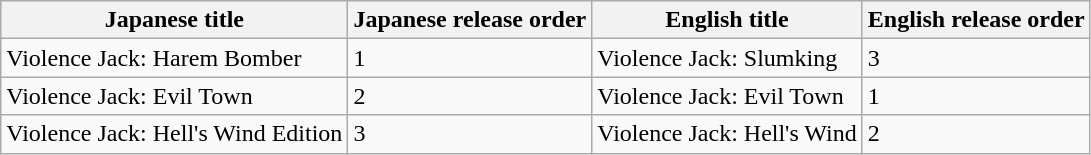<table class="wikitable">
<tr>
<th>Japanese title</th>
<th>Japanese release order</th>
<th>English title</th>
<th>English release order</th>
</tr>
<tr>
<td>Violence Jack: Harem Bomber</td>
<td>1</td>
<td>Violence Jack: Slumking</td>
<td>3</td>
</tr>
<tr>
<td>Violence Jack: Evil Town</td>
<td>2</td>
<td>Violence Jack: Evil Town</td>
<td>1</td>
</tr>
<tr>
<td>Violence Jack: Hell's Wind Edition</td>
<td>3</td>
<td>Violence Jack: Hell's Wind</td>
<td>2</td>
</tr>
</table>
